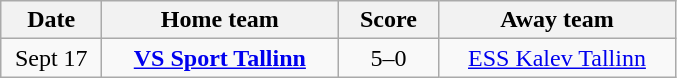<table class="wikitable" style="text-align: center">
<tr>
<th width=60px>Date</th>
<th width=150px>Home team</th>
<th width=60px>Score</th>
<th width=150px>Away team</th>
</tr>
<tr>
<td>Sept 17</td>
<td><strong><a href='#'>VS Sport Tallinn</a></strong></td>
<td>5–0</td>
<td><a href='#'>ESS Kalev Tallinn</a></td>
</tr>
</table>
